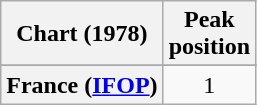<table class="wikitable sortable plainrowheaders" style="text-align:center">
<tr>
<th>Chart (1978)</th>
<th>Peak<br>position</th>
</tr>
<tr>
</tr>
<tr>
<th scope="row">France (<a href='#'>IFOP</a>)</th>
<td>1</td>
</tr>
</table>
